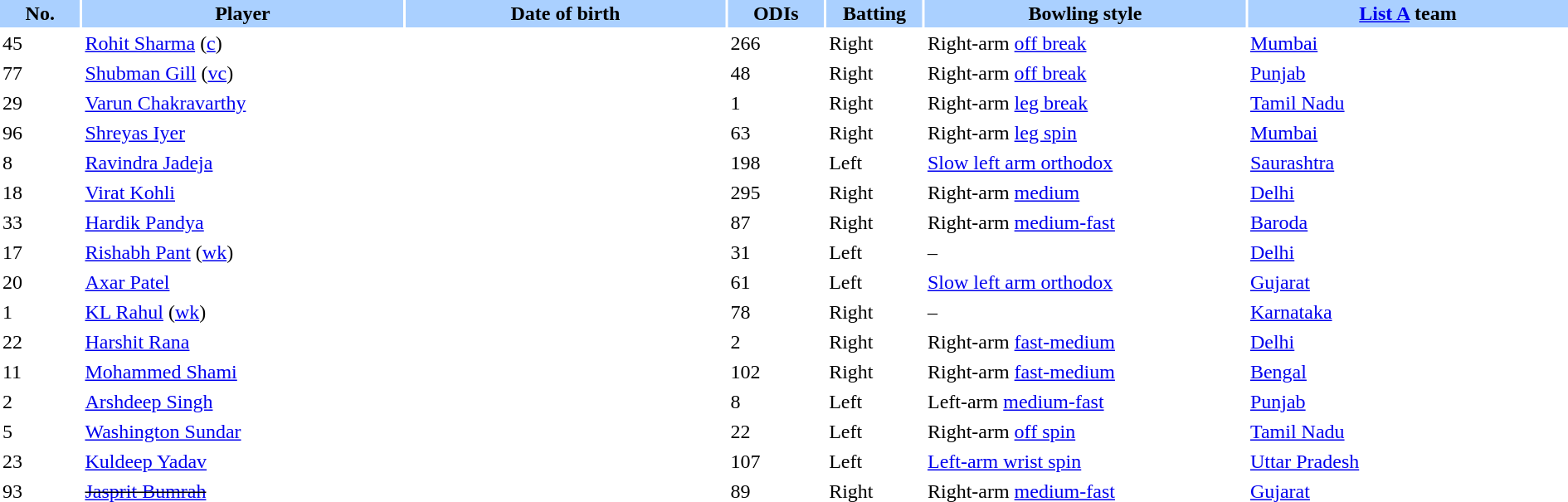<table border="0" cellspacing="2" cellpadding="2" style="width:100%;">
<tr style="background:#aad0ff;">
<th width=5%>No.</th>
<th width="20%">Player</th>
<th width=20%>Date of birth</th>
<th width=6%>ODIs</th>
<th width=6%>Batting</th>
<th width=20%>Bowling style</th>
<th width=20%><a href='#'>List A</a> team</th>
</tr>
<tr>
<td>45</td>
<td><a href='#'>Rohit Sharma</a> (<a href='#'>c</a>)</td>
<td></td>
<td>266</td>
<td>Right</td>
<td>Right-arm <a href='#'>off break</a></td>
<td> <a href='#'>Mumbai</a></td>
</tr>
<tr>
<td>77</td>
<td><a href='#'>Shubman Gill</a> (<a href='#'>vc</a>)</td>
<td></td>
<td>48</td>
<td>Right</td>
<td>Right-arm <a href='#'>off break</a></td>
<td> <a href='#'>Punjab</a></td>
</tr>
<tr>
<td>29</td>
<td><a href='#'>Varun Chakravarthy</a></td>
<td></td>
<td>1</td>
<td>Right</td>
<td>Right-arm <a href='#'>leg break</a></td>
<td> <a href='#'>Tamil Nadu</a></td>
</tr>
<tr>
<td>96</td>
<td><a href='#'>Shreyas Iyer</a></td>
<td></td>
<td>63</td>
<td>Right</td>
<td>Right-arm <a href='#'>leg spin</a></td>
<td> <a href='#'>Mumbai</a></td>
</tr>
<tr>
<td>8</td>
<td><a href='#'>Ravindra Jadeja</a></td>
<td></td>
<td>198</td>
<td>Left</td>
<td><a href='#'>Slow left arm orthodox</a></td>
<td> <a href='#'>Saurashtra</a></td>
</tr>
<tr>
<td>18</td>
<td><a href='#'>Virat Kohli</a></td>
<td></td>
<td>295</td>
<td>Right</td>
<td>Right-arm <a href='#'>medium</a></td>
<td> <a href='#'>Delhi</a></td>
</tr>
<tr>
<td>33</td>
<td><a href='#'>Hardik Pandya</a></td>
<td></td>
<td>87</td>
<td>Right</td>
<td>Right-arm <a href='#'>medium-fast</a></td>
<td> <a href='#'>Baroda</a></td>
</tr>
<tr>
<td>17</td>
<td><a href='#'>Rishabh Pant</a> (<a href='#'>wk</a>)</td>
<td></td>
<td>31</td>
<td>Left</td>
<td>–</td>
<td> <a href='#'>Delhi</a></td>
</tr>
<tr>
<td>20</td>
<td><a href='#'>Axar Patel</a></td>
<td></td>
<td>61</td>
<td>Left</td>
<td><a href='#'>Slow left arm orthodox</a></td>
<td> <a href='#'>Gujarat</a></td>
</tr>
<tr>
<td>1</td>
<td><a href='#'>KL Rahul</a> (<a href='#'>wk</a>)</td>
<td></td>
<td>78</td>
<td>Right</td>
<td>–</td>
<td> <a href='#'>Karnataka</a></td>
</tr>
<tr>
<td>22</td>
<td><a href='#'>Harshit Rana</a></td>
<td></td>
<td>2</td>
<td>Right</td>
<td>Right-arm <a href='#'>fast-medium</a></td>
<td> <a href='#'>Delhi</a></td>
</tr>
<tr>
<td>11</td>
<td><a href='#'>Mohammed Shami</a></td>
<td></td>
<td>102</td>
<td>Right</td>
<td>Right-arm <a href='#'>fast-medium</a></td>
<td> <a href='#'>Bengal</a></td>
</tr>
<tr>
<td>2</td>
<td><a href='#'>Arshdeep Singh</a></td>
<td></td>
<td>8</td>
<td>Left</td>
<td>Left-arm <a href='#'>medium-fast</a></td>
<td> <a href='#'>Punjab</a></td>
</tr>
<tr>
<td>5</td>
<td><a href='#'>Washington Sundar</a></td>
<td></td>
<td>22</td>
<td>Left</td>
<td>Right-arm <a href='#'>off spin</a></td>
<td> <a href='#'>Tamil Nadu</a></td>
</tr>
<tr>
<td>23</td>
<td><a href='#'>Kuldeep Yadav</a></td>
<td></td>
<td>107</td>
<td>Left</td>
<td><a href='#'>Left-arm wrist spin</a></td>
<td> <a href='#'>Uttar Pradesh</a></td>
</tr>
<tr>
<td>93</td>
<td><s><a href='#'>Jasprit Bumrah</a></s></td>
<td></td>
<td>89</td>
<td>Right</td>
<td>Right-arm <a href='#'>medium-fast</a></td>
<td> <a href='#'>Gujarat</a></td>
</tr>
<tr>
</tr>
</table>
